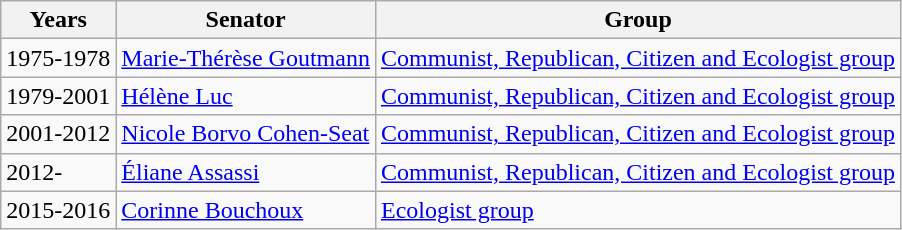<table class="wikitable">
<tr>
<th>Years</th>
<th>Senator</th>
<th>Group</th>
</tr>
<tr>
<td>1975-1978</td>
<td><a href='#'>Marie-Thérèse Goutmann</a></td>
<td><a href='#'>Communist, Republican, Citizen and Ecologist group</a></td>
</tr>
<tr>
<td>1979-2001</td>
<td><a href='#'>Hélène Luc</a></td>
<td><a href='#'>Communist, Republican, Citizen and Ecologist group</a></td>
</tr>
<tr>
<td>2001-2012</td>
<td><a href='#'>Nicole Borvo Cohen-Seat</a></td>
<td><a href='#'>Communist, Republican, Citizen and Ecologist group</a></td>
</tr>
<tr>
<td>2012-</td>
<td><a href='#'>Éliane Assassi</a></td>
<td><a href='#'>Communist, Republican, Citizen and Ecologist group</a></td>
</tr>
<tr>
<td>2015-2016</td>
<td><a href='#'>Corinne Bouchoux</a></td>
<td><a href='#'>Ecologist group</a></td>
</tr>
</table>
